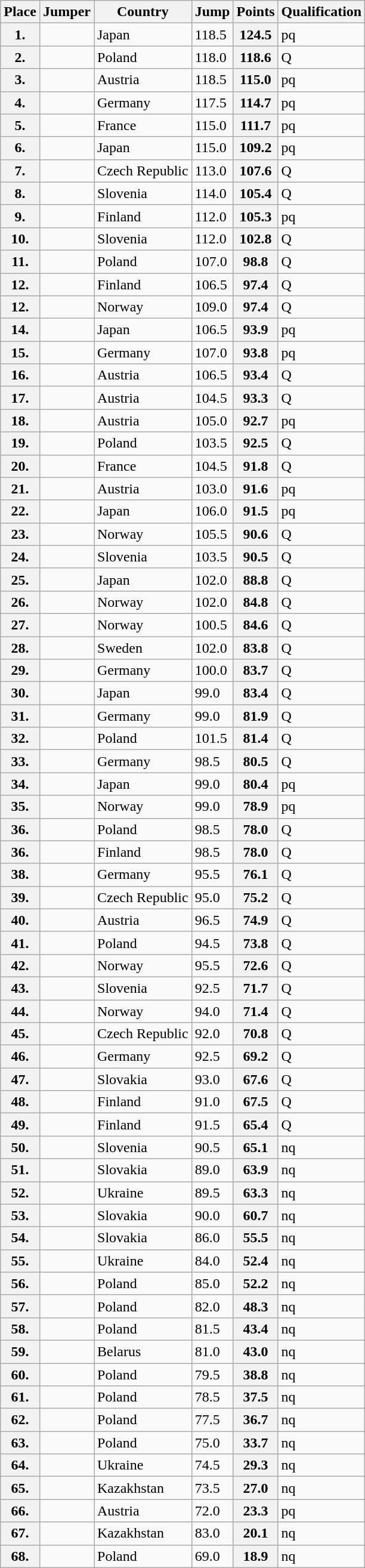<table class="wikitable sortable">
<tr>
<th>Place</th>
<th>Jumper</th>
<th>Country</th>
<th>Jump</th>
<th>Points</th>
<th>Qualification</th>
</tr>
<tr>
<th>1.</th>
<td></td>
<td>Japan</td>
<td>118.5</td>
<th>124.5</th>
<td>pq</td>
</tr>
<tr>
<th>2.</th>
<td></td>
<td>Poland</td>
<td>118.0</td>
<th>118.6</th>
<td>Q</td>
</tr>
<tr>
<th>3.</th>
<td></td>
<td>Austria</td>
<td>118.5</td>
<th>115.0</th>
<td>pq</td>
</tr>
<tr>
<th>4.</th>
<td></td>
<td>Germany</td>
<td>117.5</td>
<th>114.7</th>
<td>pq</td>
</tr>
<tr>
<th>5.</th>
<td></td>
<td>France</td>
<td>115.0</td>
<th>111.7</th>
<td>pq</td>
</tr>
<tr>
<th>6.</th>
<td></td>
<td>Japan</td>
<td>115.0</td>
<th>109.2</th>
<td>pq</td>
</tr>
<tr>
<th>7.</th>
<td></td>
<td>Czech Republic</td>
<td>113.0</td>
<th>107.6</th>
<td>Q</td>
</tr>
<tr>
<th>8.</th>
<td></td>
<td>Slovenia</td>
<td>114.0</td>
<th>105.4</th>
<td>Q</td>
</tr>
<tr>
<th>9.</th>
<td></td>
<td>Finland</td>
<td>112.0</td>
<th>105.3</th>
<td>pq</td>
</tr>
<tr>
<th>10.</th>
<td></td>
<td>Slovenia</td>
<td>112.0</td>
<th>102.8</th>
<td>Q</td>
</tr>
<tr>
<th>11.</th>
<td></td>
<td>Poland</td>
<td>107.0</td>
<th>98.8</th>
<td>Q</td>
</tr>
<tr>
<th>12.</th>
<td></td>
<td>Finland</td>
<td>106.5</td>
<th>97.4</th>
<td>Q</td>
</tr>
<tr>
<th>12.</th>
<td></td>
<td>Norway</td>
<td>109.0</td>
<th>97.4</th>
<td>Q</td>
</tr>
<tr>
<th>14.</th>
<td></td>
<td>Japan</td>
<td>106.5</td>
<th>93.9</th>
<td>pq</td>
</tr>
<tr>
<th>15.</th>
<td></td>
<td>Germany</td>
<td>107.0</td>
<th>93.8</th>
<td>pq</td>
</tr>
<tr>
<th>16.</th>
<td></td>
<td>Austria</td>
<td>106.5</td>
<th>93.4</th>
<td>Q</td>
</tr>
<tr>
<th>17.</th>
<td></td>
<td>Austria</td>
<td>104.5</td>
<th>93.3</th>
<td>Q</td>
</tr>
<tr>
<th>18.</th>
<td></td>
<td>Austria</td>
<td>105.0</td>
<th>92.7</th>
<td>pq</td>
</tr>
<tr>
<th>19.</th>
<td></td>
<td>Poland</td>
<td>103.5</td>
<th>92.5</th>
<td>Q</td>
</tr>
<tr>
<th>20.</th>
<td></td>
<td>France</td>
<td>104.5</td>
<th>91.8</th>
<td>Q</td>
</tr>
<tr>
<th>21.</th>
<td></td>
<td>Austria</td>
<td>103.0</td>
<th>91.6</th>
<td>pq</td>
</tr>
<tr>
<th>22.</th>
<td></td>
<td>Japan</td>
<td>106.0</td>
<th>91.5</th>
<td>pq</td>
</tr>
<tr>
<th>23.</th>
<td></td>
<td>Norway</td>
<td>105.5</td>
<th>90.6</th>
<td>Q</td>
</tr>
<tr>
<th>24.</th>
<td></td>
<td>Slovenia</td>
<td>103.5</td>
<th>90.5</th>
<td>Q</td>
</tr>
<tr>
<th>25.</th>
<td></td>
<td>Japan</td>
<td>102.0</td>
<th>88.8</th>
<td>Q</td>
</tr>
<tr>
<th>26.</th>
<td></td>
<td>Norway</td>
<td>102.0</td>
<th>84.8</th>
<td>Q</td>
</tr>
<tr>
<th>27.</th>
<td></td>
<td>Norway</td>
<td>100.5</td>
<th>84.6</th>
<td>Q</td>
</tr>
<tr>
<th>28.</th>
<td></td>
<td>Sweden</td>
<td>102.0</td>
<th>83.8</th>
<td>Q</td>
</tr>
<tr>
<th>29.</th>
<td></td>
<td>Germany</td>
<td>100.0</td>
<th>83.7</th>
<td>Q</td>
</tr>
<tr>
<th>30.</th>
<td></td>
<td>Japan</td>
<td>99.0</td>
<th>83.4</th>
<td>Q</td>
</tr>
<tr>
<th>31.</th>
<td></td>
<td>Germany</td>
<td>99.0</td>
<th>81.9</th>
<td>Q</td>
</tr>
<tr>
<th>32.</th>
<td></td>
<td>Poland</td>
<td>101.5</td>
<th>81.4</th>
<td>Q</td>
</tr>
<tr>
<th>33.</th>
<td></td>
<td>Germany</td>
<td>98.5</td>
<th>80.5</th>
<td>Q</td>
</tr>
<tr>
<th>34.</th>
<td></td>
<td>Japan</td>
<td>99.0</td>
<th>80.4</th>
<td>pq</td>
</tr>
<tr>
<th>35.</th>
<td></td>
<td>Norway</td>
<td>99.0</td>
<th>78.9</th>
<td>pq</td>
</tr>
<tr>
<th>36.</th>
<td></td>
<td>Poland</td>
<td>98.5</td>
<th>78.0</th>
<td>Q</td>
</tr>
<tr>
<th>36.</th>
<td></td>
<td>Finland</td>
<td>98.5</td>
<th>78.0</th>
<td>Q</td>
</tr>
<tr>
<th>38.</th>
<td></td>
<td>Germany</td>
<td>95.5</td>
<th>76.1</th>
<td>Q</td>
</tr>
<tr>
<th>39.</th>
<td></td>
<td>Czech Republic</td>
<td>95.0</td>
<th>75.2</th>
<td>Q</td>
</tr>
<tr>
<th>40.</th>
<td></td>
<td>Austria</td>
<td>96.5</td>
<th>74.9</th>
<td>Q</td>
</tr>
<tr>
<th>41.</th>
<td></td>
<td>Poland</td>
<td>94.5</td>
<th>73.8</th>
<td>Q</td>
</tr>
<tr>
<th>42.</th>
<td></td>
<td>Norway</td>
<td>95.5</td>
<th>72.6</th>
<td>Q</td>
</tr>
<tr>
<th>43.</th>
<td></td>
<td>Slovenia</td>
<td>92.5</td>
<th>71.7</th>
<td>Q</td>
</tr>
<tr>
<th>44.</th>
<td></td>
<td>Norway</td>
<td>94.0</td>
<th>71.4</th>
<td>Q</td>
</tr>
<tr>
<th>45.</th>
<td></td>
<td>Czech Republic</td>
<td>92.0</td>
<th>70.8</th>
<td>Q</td>
</tr>
<tr>
<th>46.</th>
<td></td>
<td>Germany</td>
<td>92.5</td>
<th>69.2</th>
<td>Q</td>
</tr>
<tr>
<th>47.</th>
<td></td>
<td>Slovakia</td>
<td>93.0</td>
<th>67.6</th>
<td>Q</td>
</tr>
<tr>
<th>48.</th>
<td></td>
<td>Finland</td>
<td>91.0</td>
<th>67.5</th>
<td>Q</td>
</tr>
<tr>
<th>49.</th>
<td></td>
<td>Finland</td>
<td>91.5</td>
<th>65.4</th>
<td>Q</td>
</tr>
<tr>
<th>50.</th>
<td></td>
<td>Slovenia</td>
<td>90.5</td>
<th>65.1</th>
<td>nq</td>
</tr>
<tr>
<th>51.</th>
<td></td>
<td>Slovakia</td>
<td>89.0</td>
<th>63.9</th>
<td>nq</td>
</tr>
<tr>
<th>52.</th>
<td></td>
<td>Ukraine</td>
<td>89.5</td>
<th>63.3</th>
<td>nq</td>
</tr>
<tr>
<th>53.</th>
<td></td>
<td>Slovakia</td>
<td>90.0</td>
<th>60.7</th>
<td>nq</td>
</tr>
<tr>
<th>54.</th>
<td></td>
<td>Slovakia</td>
<td>86.0</td>
<th>55.5</th>
<td>nq</td>
</tr>
<tr>
<th>55.</th>
<td></td>
<td>Ukraine</td>
<td>84.0</td>
<th>52.4</th>
<td>nq</td>
</tr>
<tr>
<th>56.</th>
<td></td>
<td>Poland</td>
<td>85.0</td>
<th>52.2</th>
<td>nq</td>
</tr>
<tr>
<th>57.</th>
<td></td>
<td>Poland</td>
<td>82.0</td>
<th>48.3</th>
<td>nq</td>
</tr>
<tr>
<th>58.</th>
<td></td>
<td>Poland</td>
<td>81.5</td>
<th>43.4</th>
<td>nq</td>
</tr>
<tr>
<th>59.</th>
<td></td>
<td>Belarus</td>
<td>81.0</td>
<th>43.0</th>
<td>nq</td>
</tr>
<tr>
<th>60.</th>
<td></td>
<td>Poland</td>
<td>79.5</td>
<th>38.8</th>
<td>nq</td>
</tr>
<tr>
<th>61.</th>
<td></td>
<td>Poland</td>
<td>78.5</td>
<th>37.5</th>
<td>nq</td>
</tr>
<tr>
<th>62.</th>
<td></td>
<td>Poland</td>
<td>77.5</td>
<th>36.7</th>
<td>nq</td>
</tr>
<tr>
<th>63.</th>
<td></td>
<td>Poland</td>
<td>75.0</td>
<th>33.7</th>
<td>nq</td>
</tr>
<tr>
<th>64.</th>
<td></td>
<td>Ukraine</td>
<td>74.5</td>
<th>29.3</th>
<td>nq</td>
</tr>
<tr>
<th>65.</th>
<td></td>
<td>Kazakhstan</td>
<td>73.5</td>
<th>27.0</th>
<td>nq</td>
</tr>
<tr>
<th>66.</th>
<td></td>
<td>Austria</td>
<td>72.0</td>
<th>23.3</th>
<td>pq</td>
</tr>
<tr>
<th>67.</th>
<td></td>
<td>Kazakhstan</td>
<td>83.0</td>
<th>20.1</th>
<td>nq</td>
</tr>
<tr>
<th>68.</th>
<td></td>
<td>Poland</td>
<td>69.0</td>
<th>18.9</th>
<td>nq</td>
</tr>
</table>
